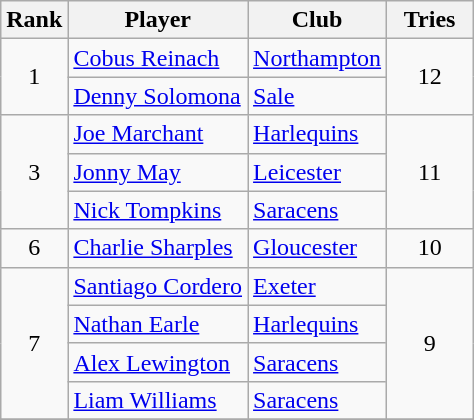<table class="wikitable" style="text-align:center">
<tr>
<th>Rank</th>
<th>Player</th>
<th>Club</th>
<th style="width:50px;">Tries</th>
</tr>
<tr>
<td rowspan=2>1</td>
<td align=left> <a href='#'>Cobus Reinach</a></td>
<td align=left><a href='#'>Northampton</a></td>
<td rowspan=2>12</td>
</tr>
<tr>
<td align=left> <a href='#'>Denny Solomona</a></td>
<td align=left><a href='#'>Sale</a></td>
</tr>
<tr>
<td rowspan=3>3</td>
<td align=left> <a href='#'>Joe Marchant</a></td>
<td align=left><a href='#'>Harlequins</a></td>
<td rowspan=3>11</td>
</tr>
<tr>
<td align=left> <a href='#'>Jonny May</a></td>
<td align=left><a href='#'>Leicester</a></td>
</tr>
<tr>
<td align=left> <a href='#'>Nick Tompkins</a></td>
<td align=left><a href='#'>Saracens</a></td>
</tr>
<tr>
<td>6</td>
<td align=left> <a href='#'>Charlie Sharples</a></td>
<td align=left><a href='#'>Gloucester</a></td>
<td>10</td>
</tr>
<tr>
<td rowspan=4>7</td>
<td align=left> <a href='#'>Santiago Cordero</a></td>
<td align=left><a href='#'>Exeter</a></td>
<td rowspan=4>9</td>
</tr>
<tr>
<td align=left> <a href='#'>Nathan Earle</a></td>
<td align=left><a href='#'>Harlequins</a></td>
</tr>
<tr>
<td align=left> <a href='#'>Alex Lewington</a></td>
<td align=left><a href='#'>Saracens</a></td>
</tr>
<tr>
<td align=left> <a href='#'>Liam Williams</a></td>
<td align=left><a href='#'>Saracens</a></td>
</tr>
<tr>
</tr>
</table>
